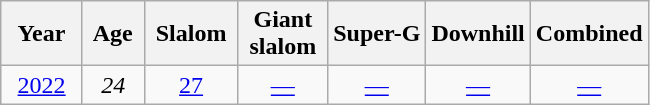<table class=wikitable style="text-align:center">
<tr>
<th>  Year  </th>
<th> Age </th>
<th> Slalom </th>
<th> Giant <br> slalom </th>
<th>Super-G</th>
<th>Downhill</th>
<th>Combined</th>
</tr>
<tr>
<td><a href='#'>2022</a></td>
<td><em>24</em></td>
<td><a href='#'>27</a></td>
<td><a href='#'>—</a></td>
<td><a href='#'>—</a></td>
<td><a href='#'>—</a></td>
<td><a href='#'>—</a></td>
</tr>
</table>
